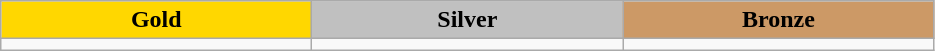<table class="wikitable" style="text-align:left">
<tr align="center">
<td width=200 bgcolor=gold><strong>Gold</strong></td>
<td width=200 bgcolor=silver><strong>Silver</strong></td>
<td width=200 bgcolor=CC9966><strong>Bronze</strong></td>
</tr>
<tr>
<td></td>
<td></td>
<td></td>
</tr>
</table>
